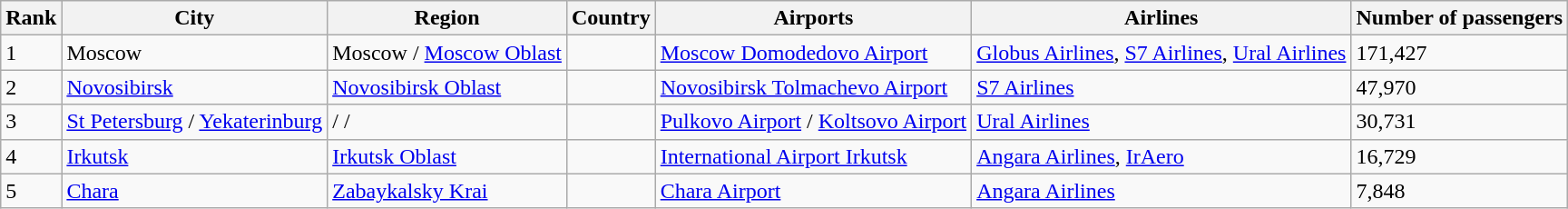<table class="wikitable sortable" style="font-size: 100%" width=align=>
<tr>
<th>Rank</th>
<th>City</th>
<th>Region</th>
<th>Country</th>
<th>Airports</th>
<th>Airlines</th>
<th>Number of passengers</th>
</tr>
<tr>
<td>1</td>
<td>Moscow</td>
<td> Moscow /  <a href='#'>Moscow Oblast</a></td>
<td></td>
<td><a href='#'>Moscow Domodedovo Airport</a></td>
<td><a href='#'>Globus Airlines</a>, <a href='#'>S7 Airlines</a>, <a href='#'>Ural Airlines</a></td>
<td>171,427</td>
</tr>
<tr>
<td>2</td>
<td><a href='#'>Novosibirsk</a></td>
<td> <a href='#'>Novosibirsk Oblast</a></td>
<td></td>
<td><a href='#'>Novosibirsk Tolmachevo Airport</a></td>
<td><a href='#'>S7 Airlines</a></td>
<td>47,970</td>
</tr>
<tr>
<td>3</td>
<td><a href='#'>St Petersburg</a> / <a href='#'>Yekaterinburg</a></td>
<td>/ / </td>
<td></td>
<td><a href='#'>Pulkovo Airport</a> / <a href='#'>Koltsovo Airport</a></td>
<td><a href='#'>Ural Airlines</a></td>
<td>30,731</td>
</tr>
<tr>
<td>4</td>
<td><a href='#'>Irkutsk</a></td>
<td> <a href='#'>Irkutsk Oblast</a></td>
<td></td>
<td><a href='#'>International Airport Irkutsk</a></td>
<td><a href='#'>Angara Airlines</a>, <a href='#'>IrAero</a></td>
<td>16,729</td>
</tr>
<tr>
<td>5</td>
<td><a href='#'>Chara</a></td>
<td> <a href='#'>Zabaykalsky Krai</a></td>
<td></td>
<td><a href='#'>Chara Airport</a></td>
<td><a href='#'>Angara Airlines</a></td>
<td>7,848</td>
</tr>
</table>
